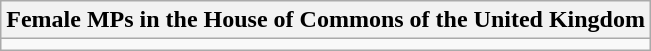<table class="wikitable">
<tr>
<th>Female MPs in the House of Commons of the United Kingdom</th>
</tr>
<tr>
<td></td>
</tr>
</table>
